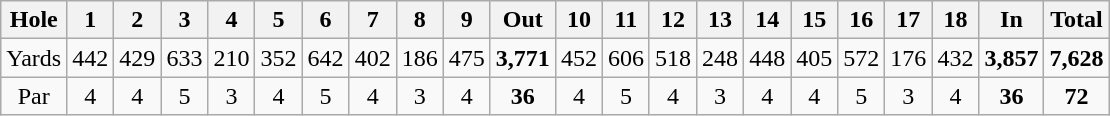<table class="wikitable" style="text-align:center">
<tr>
<th align="left">Hole</th>
<th>1</th>
<th>2</th>
<th>3</th>
<th>4</th>
<th>5</th>
<th>6</th>
<th>7</th>
<th>8</th>
<th>9</th>
<th>Out</th>
<th>10</th>
<th>11</th>
<th>12</th>
<th>13</th>
<th>14</th>
<th>15</th>
<th>16</th>
<th>17</th>
<th>18</th>
<th>In</th>
<th>Total</th>
</tr>
<tr>
<td align="center">Yards</td>
<td>442</td>
<td>429</td>
<td>633</td>
<td>210</td>
<td>352</td>
<td>642</td>
<td>402</td>
<td>186</td>
<td>475</td>
<td><strong>3,771</strong></td>
<td>452</td>
<td>606</td>
<td>518</td>
<td>248</td>
<td>448</td>
<td>405</td>
<td>572</td>
<td>176</td>
<td>432</td>
<td><strong>3,857</strong></td>
<td><strong>7,628</strong></td>
</tr>
<tr>
<td align="center">Par</td>
<td>4</td>
<td>4</td>
<td>5</td>
<td>3</td>
<td>4</td>
<td>5</td>
<td>4</td>
<td>3</td>
<td>4</td>
<td><strong>36</strong></td>
<td>4</td>
<td>5</td>
<td>4</td>
<td>3</td>
<td>4</td>
<td>4</td>
<td>5</td>
<td>3</td>
<td>4</td>
<td><strong>36</strong></td>
<td><strong>72</strong></td>
</tr>
</table>
